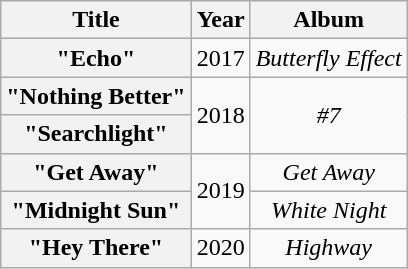<table class="wikitable plainrowheaders" style="text-align:center;">
<tr>
<th scope="col">Title</th>
<th scope="col">Year</th>
<th scope="col">Album</th>
</tr>
<tr>
<th scope="row">"Echo"</th>
<td>2017</td>
<td><em>Butterfly Effect</em></td>
</tr>
<tr>
<th scope="row">"Nothing Better"</th>
<td rowspan="2">2018</td>
<td rowspan="2"><em>#7</em></td>
</tr>
<tr>
<th scope="row">"Searchlight"</th>
</tr>
<tr>
<th scope="row">"Get Away"</th>
<td rowspan="2">2019</td>
<td><em>Get Away</em></td>
</tr>
<tr>
<th scope="row">"Midnight Sun"</th>
<td><em>White Night</em></td>
</tr>
<tr>
<th scope="row">"Hey There"</th>
<td>2020</td>
<td><em>Highway</em></td>
</tr>
</table>
